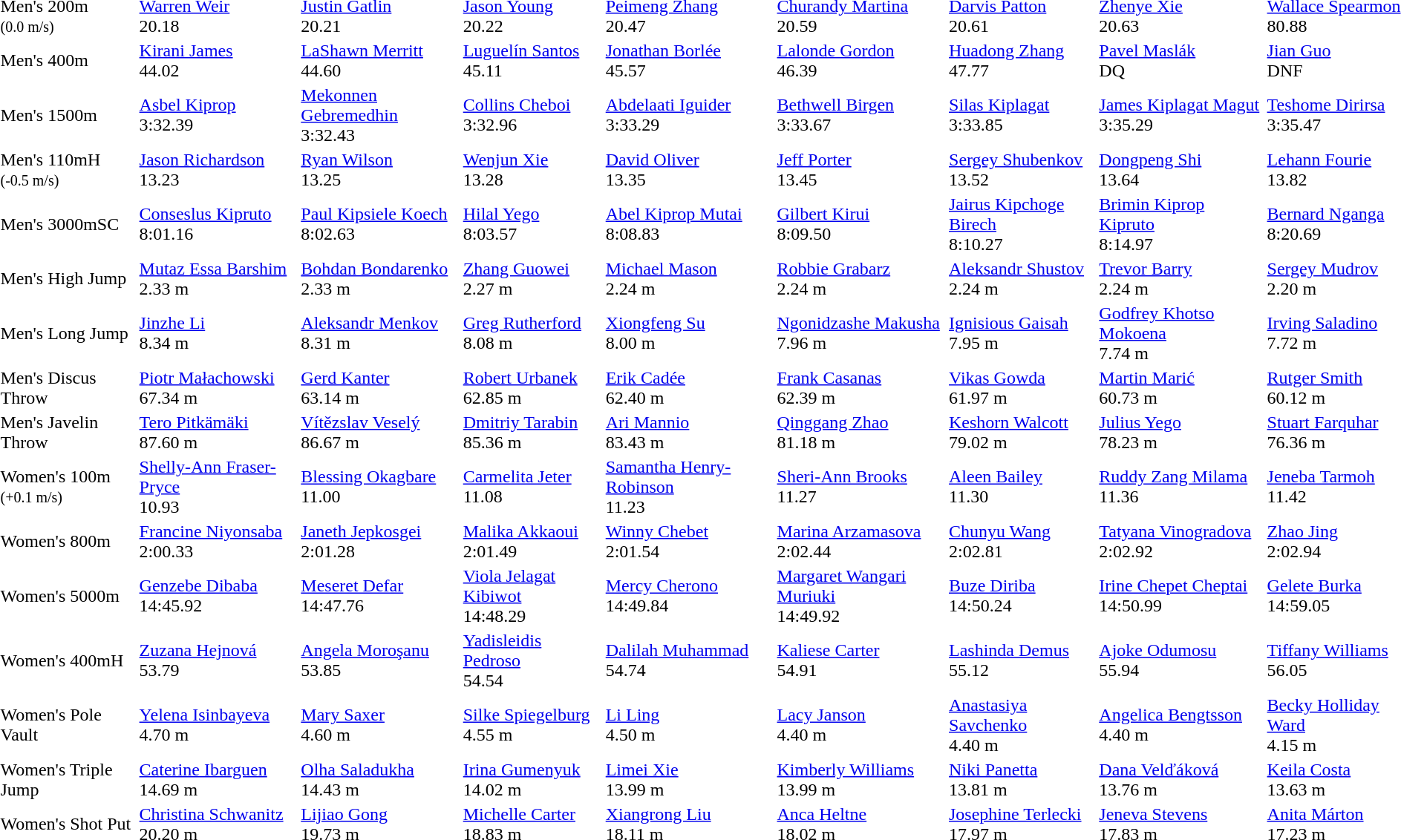<table>
<tr>
<td>Men's 200m<br><small>(0.0 m/s)</small></td>
<td><a href='#'>Warren Weir</a><br>  20.18</td>
<td><a href='#'>Justin Gatlin</a><br>  20.21</td>
<td><a href='#'>Jason Young</a><br>  20.22</td>
<td><a href='#'>Peimeng Zhang</a><br>  20.47</td>
<td><a href='#'>Churandy Martina</a><br>  20.59</td>
<td><a href='#'>Darvis Patton</a><br>  20.61</td>
<td><a href='#'>Zhenye Xie</a><br>  20.63</td>
<td><a href='#'>Wallace Spearmon</a><br>  80.88</td>
</tr>
<tr>
<td>Men's 400m</td>
<td><a href='#'>Kirani James</a><br>  44.02</td>
<td><a href='#'>LaShawn Merritt</a><br>  44.60</td>
<td><a href='#'>Luguelín Santos</a><br>  45.11</td>
<td><a href='#'>Jonathan Borlée</a><br>  45.57</td>
<td><a href='#'>Lalonde Gordon</a><br>  46.39</td>
<td><a href='#'>Huadong Zhang</a><br>  47.77</td>
<td><a href='#'>Pavel Maslák</a><br>  DQ</td>
<td><a href='#'>Jian Guo</a><br>  DNF</td>
</tr>
<tr>
<td>Men's 1500m</td>
<td><a href='#'>Asbel Kiprop</a><br>  3:32.39</td>
<td><a href='#'>Mekonnen Gebremedhin</a><br>  3:32.43</td>
<td><a href='#'>Collins Cheboi</a><br>  3:32.96</td>
<td><a href='#'>Abdelaati Iguider</a><br>  3:33.29</td>
<td><a href='#'>Bethwell Birgen</a><br>  3:33.67</td>
<td><a href='#'>Silas Kiplagat</a><br>  3:33.85</td>
<td><a href='#'>James Kiplagat Magut</a><br>  3:35.29</td>
<td><a href='#'>Teshome Dirirsa</a><br>  3:35.47</td>
</tr>
<tr>
<td>Men's 110mH<br><small>(-0.5 m/s)</small></td>
<td><a href='#'>Jason Richardson</a><br>  13.23</td>
<td><a href='#'>Ryan Wilson</a><br>  13.25</td>
<td><a href='#'>Wenjun Xie</a><br>  13.28</td>
<td><a href='#'>David Oliver</a><br>  13.35</td>
<td><a href='#'>Jeff Porter</a><br>  13.45</td>
<td><a href='#'>Sergey Shubenkov</a><br>  13.52</td>
<td><a href='#'>Dongpeng Shi</a><br>  13.64</td>
<td><a href='#'>Lehann Fourie</a><br>  13.82</td>
</tr>
<tr>
<td>Men's 3000mSC</td>
<td><a href='#'>Conseslus Kipruto</a><br>  8:01.16</td>
<td><a href='#'>Paul Kipsiele Koech</a><br>  8:02.63</td>
<td><a href='#'>Hilal Yego</a><br>  8:03.57</td>
<td><a href='#'>Abel Kiprop Mutai</a><br>  8:08.83</td>
<td><a href='#'>Gilbert Kirui</a><br>  8:09.50</td>
<td><a href='#'>Jairus Kipchoge Birech</a><br>  8:10.27</td>
<td><a href='#'>Brimin Kiprop Kipruto</a><br>  8:14.97</td>
<td><a href='#'>Bernard Nganga</a><br>  8:20.69</td>
</tr>
<tr>
<td>Men's High Jump</td>
<td><a href='#'>Mutaz Essa Barshim</a><br>  2.33 m</td>
<td><a href='#'>Bohdan Bondarenko</a><br>  2.33 m</td>
<td><a href='#'>Zhang Guowei</a><br>  2.27 m</td>
<td><a href='#'>Michael Mason</a><br>  2.24 m</td>
<td><a href='#'>Robbie Grabarz</a><br>  2.24 m</td>
<td><a href='#'>Aleksandr Shustov</a><br>  2.24 m</td>
<td><a href='#'>Trevor Barry</a><br>  2.24 m</td>
<td><a href='#'>Sergey Mudrov</a><br>  2.20 m</td>
</tr>
<tr>
<td>Men's Long Jump</td>
<td><a href='#'>Jinzhe Li</a><br>  8.34 m</td>
<td><a href='#'>Aleksandr Menkov</a><br>  8.31 m</td>
<td><a href='#'>Greg Rutherford</a><br>  8.08 m</td>
<td><a href='#'>Xiongfeng Su</a><br>  8.00 m</td>
<td><a href='#'>Ngonidzashe Makusha</a><br>  7.96 m</td>
<td><a href='#'>Ignisious Gaisah</a><br>  7.95 m</td>
<td><a href='#'>Godfrey Khotso Mokoena</a><br>  7.74 m</td>
<td><a href='#'>Irving Saladino</a><br>  7.72 m</td>
</tr>
<tr>
<td>Men's Discus Throw</td>
<td><a href='#'>Piotr Małachowski</a><br>  67.34 m</td>
<td><a href='#'>Gerd Kanter</a><br>  63.14 m</td>
<td><a href='#'>Robert Urbanek</a><br>  62.85 m</td>
<td><a href='#'>Erik Cadée</a><br>  62.40 m</td>
<td><a href='#'>Frank Casanas</a><br>  62.39 m</td>
<td><a href='#'>Vikas Gowda</a><br>  61.97 m</td>
<td><a href='#'>Martin Marić</a><br>  60.73 m</td>
<td><a href='#'>Rutger Smith</a><br>  60.12 m</td>
</tr>
<tr>
<td>Men's Javelin Throw</td>
<td><a href='#'>Tero Pitkämäki</a><br>  87.60 m</td>
<td><a href='#'>Vítězslav Veselý</a><br>  86.67 m</td>
<td><a href='#'>Dmitriy Tarabin</a><br>  85.36 m</td>
<td><a href='#'>Ari Mannio</a><br>  83.43 m</td>
<td><a href='#'>Qinggang Zhao</a><br>  81.18 m</td>
<td><a href='#'>Keshorn Walcott</a><br>  79.02 m</td>
<td><a href='#'>Julius Yego</a><br>  78.23 m</td>
<td><a href='#'>Stuart Farquhar</a><br>  76.36 m</td>
</tr>
<tr>
<td>Women's 100m<br><small>(+0.1 m/s)</small></td>
<td><a href='#'>Shelly-Ann Fraser-Pryce</a><br>  10.93</td>
<td><a href='#'>Blessing Okagbare</a><br>  11.00</td>
<td><a href='#'>Carmelita Jeter</a><br>  11.08</td>
<td><a href='#'>Samantha Henry-Robinson</a><br>  11.23</td>
<td><a href='#'>Sheri-Ann Brooks</a><br>  11.27</td>
<td><a href='#'>Aleen Bailey</a><br>  11.30</td>
<td><a href='#'>Ruddy Zang Milama</a><br>  11.36</td>
<td><a href='#'>Jeneba Tarmoh</a><br>  11.42</td>
</tr>
<tr>
<td>Women's 800m</td>
<td><a href='#'>Francine Niyonsaba</a><br>  2:00.33</td>
<td><a href='#'>Janeth Jepkosgei</a><br>  2:01.28</td>
<td><a href='#'>Malika Akkaoui</a><br>  2:01.49</td>
<td><a href='#'>Winny Chebet</a><br>  2:01.54</td>
<td><a href='#'>Marina Arzamasova</a><br>  2:02.44</td>
<td><a href='#'>Chunyu Wang</a><br>  2:02.81</td>
<td><a href='#'>Tatyana Vinogradova</a><br>  2:02.92</td>
<td><a href='#'>Zhao Jing</a><br>  2:02.94</td>
</tr>
<tr>
<td>Women's 5000m</td>
<td><a href='#'>Genzebe Dibaba</a><br>  14:45.92</td>
<td><a href='#'>Meseret Defar</a><br>  14:47.76</td>
<td><a href='#'>Viola Jelagat Kibiwot</a><br>  14:48.29</td>
<td><a href='#'>Mercy Cherono</a><br>  14:49.84</td>
<td><a href='#'>Margaret Wangari Muriuki</a><br>  14:49.92</td>
<td><a href='#'>Buze Diriba</a><br>  14:50.24</td>
<td><a href='#'>Irine Chepet Cheptai</a><br>  14:50.99</td>
<td><a href='#'>Gelete Burka</a><br>  14:59.05</td>
</tr>
<tr>
<td>Women's 400mH</td>
<td><a href='#'>Zuzana Hejnová</a><br>  53.79</td>
<td><a href='#'>Angela Moroşanu</a><br>  53.85</td>
<td><a href='#'>Yadisleidis Pedroso</a><br>  54.54</td>
<td><a href='#'>Dalilah Muhammad</a><br>  54.74</td>
<td><a href='#'>Kaliese Carter</a><br>  54.91</td>
<td><a href='#'>Lashinda Demus</a><br>  55.12</td>
<td><a href='#'>Ajoke Odumosu</a><br>  55.94</td>
<td><a href='#'>Tiffany Williams</a><br>  56.05</td>
</tr>
<tr>
<td>Women's Pole Vault</td>
<td><a href='#'>Yelena Isinbayeva</a><br>  4.70 m</td>
<td><a href='#'>Mary Saxer</a><br>  4.60 m</td>
<td><a href='#'>Silke Spiegelburg</a><br>  4.55 m</td>
<td><a href='#'>Li Ling</a><br>  4.50 m</td>
<td><a href='#'>Lacy Janson</a><br>  4.40 m</td>
<td><a href='#'>Anastasiya Savchenko</a><br>  4.40 m</td>
<td><a href='#'>Angelica Bengtsson</a><br>  4.40 m</td>
<td><a href='#'>Becky Holliday Ward</a><br>  4.15 m</td>
</tr>
<tr>
<td>Women's Triple Jump</td>
<td><a href='#'>Caterine Ibarguen</a><br>  14.69 m</td>
<td><a href='#'>Olha Saladukha</a><br>  14.43 m</td>
<td><a href='#'>Irina Gumenyuk</a><br>  14.02 m</td>
<td><a href='#'>Limei Xie</a><br>  13.99 m</td>
<td><a href='#'>Kimberly Williams</a><br>  13.99 m</td>
<td><a href='#'>Niki Panetta</a><br>  13.81 m</td>
<td><a href='#'>Dana Velďáková</a><br>  13.76 m</td>
<td><a href='#'>Keila Costa</a><br>  13.63 m</td>
</tr>
<tr>
<td>Women's Shot Put</td>
<td><a href='#'>Christina Schwanitz</a><br>  20.20 m</td>
<td><a href='#'>Lijiao Gong</a><br>  19.73 m</td>
<td><a href='#'>Michelle Carter</a><br>  18.83 m</td>
<td><a href='#'>Xiangrong Liu</a><br>  18.11 m</td>
<td><a href='#'>Anca Heltne</a><br>  18.02 m</td>
<td><a href='#'>Josephine Terlecki</a><br>  17.97 m</td>
<td><a href='#'>Jeneva Stevens</a><br>  17.83 m</td>
<td><a href='#'>Anita Márton</a><br>  17.23 m</td>
</tr>
</table>
